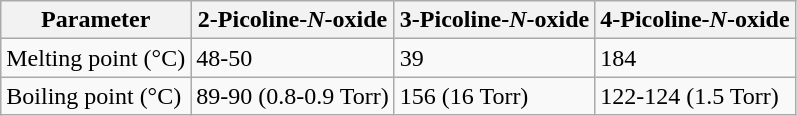<table class="wikitable">
<tr>
<th>Parameter</th>
<th>2-Picoline-<em>N</em>-oxide</th>
<th>3-Picoline-<em>N</em>-oxide</th>
<th>4-Picoline-<em>N</em>-oxide</th>
</tr>
<tr>
<td>Melting point (°C)</td>
<td>48-50</td>
<td>39</td>
<td>184</td>
</tr>
<tr>
<td>Boiling point (°C)</td>
<td>89-90 (0.8-0.9 Torr)</td>
<td>156 (16 Torr)</td>
<td>122-124 (1.5 Torr)</td>
</tr>
</table>
